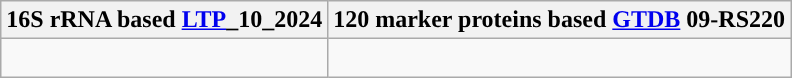<table class="wikitable">
<tr>
<th colspan=1>16S rRNA based <a href='#'>LTP</a>_10_2024</th>
<th colspan=1>120 marker proteins based <a href='#'>GTDB</a> 09-RS220</th>
</tr>
<tr>
<td style="vertical-align:top"><br></td>
<td><br></td>
</tr>
</table>
